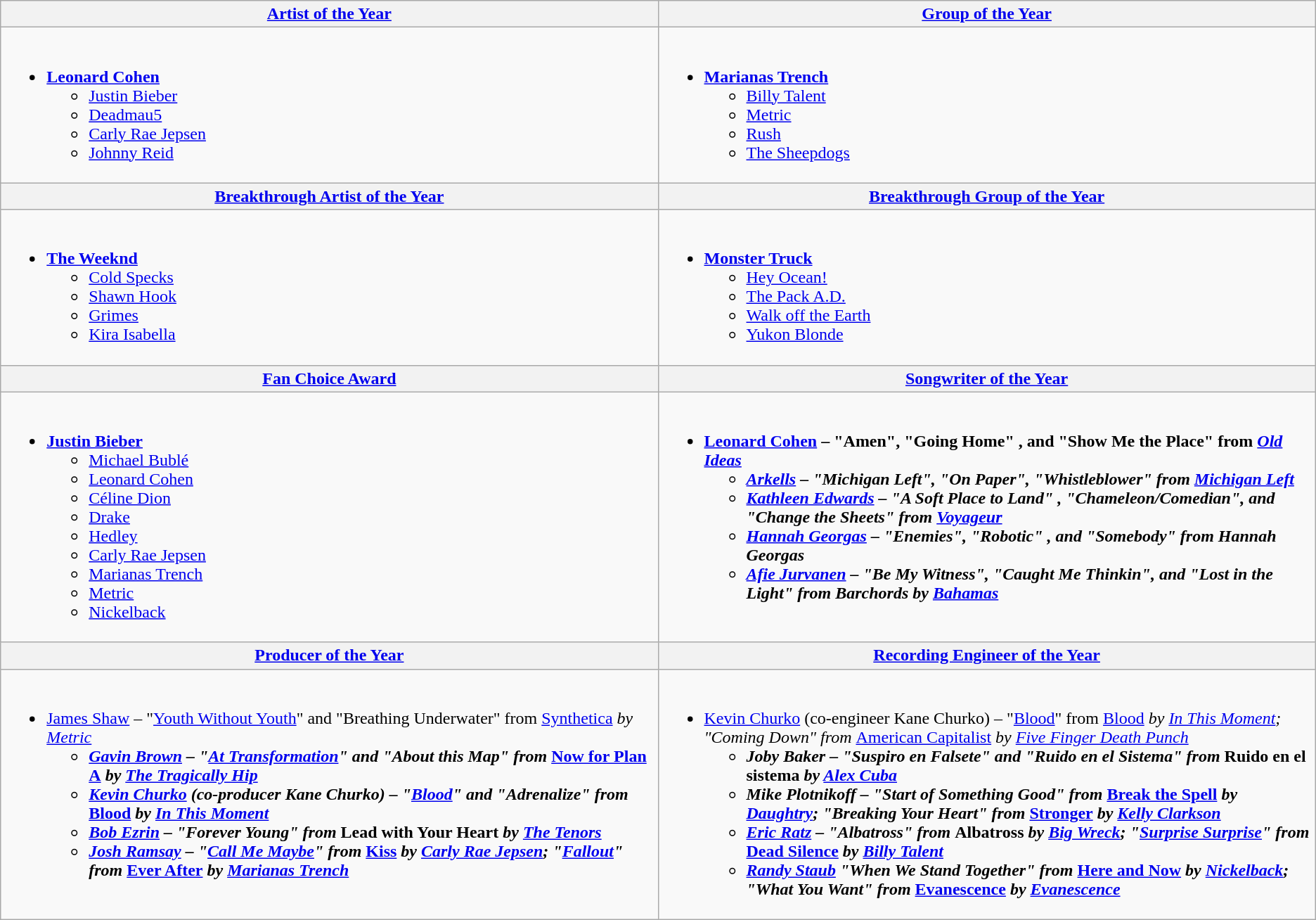<table class="wikitable">
<tr>
<th style="width:50%"><a href='#'>Artist of the Year</a></th>
<th style="width:50%"><a href='#'>Group of the Year</a></th>
</tr>
<tr>
<td valign="top"><br><ul><li> <strong><a href='#'>Leonard Cohen</a></strong><ul><li><a href='#'>Justin Bieber</a></li><li><a href='#'>Deadmau5</a></li><li><a href='#'>Carly Rae Jepsen</a></li><li><a href='#'>Johnny Reid</a></li></ul></li></ul></td>
<td valign="top"><br><ul><li> <strong><a href='#'>Marianas Trench</a></strong><ul><li><a href='#'>Billy Talent</a></li><li><a href='#'>Metric</a></li><li><a href='#'>Rush</a></li><li><a href='#'>The Sheepdogs</a></li></ul></li></ul></td>
</tr>
<tr>
<th style="width:50%"><a href='#'>Breakthrough Artist of the Year</a></th>
<th style="width:50%"><a href='#'>Breakthrough Group of the Year</a></th>
</tr>
<tr>
<td valign="top"><br><ul><li> <strong><a href='#'>The Weeknd</a></strong><ul><li><a href='#'>Cold Specks</a></li><li><a href='#'>Shawn Hook</a></li><li><a href='#'>Grimes</a></li><li><a href='#'>Kira Isabella</a></li></ul></li></ul></td>
<td valign="top"><br><ul><li> <strong><a href='#'>Monster Truck</a></strong><ul><li><a href='#'>Hey Ocean!</a></li><li><a href='#'>The Pack A.D.</a></li><li><a href='#'>Walk off the Earth</a></li><li><a href='#'>Yukon Blonde</a></li></ul></li></ul></td>
</tr>
<tr>
<th style="width:50%"><a href='#'>Fan Choice Award</a></th>
<th style="width:50%"><a href='#'>Songwriter of the Year</a></th>
</tr>
<tr>
<td valign="top"><br><ul><li> <strong><a href='#'>Justin Bieber</a></strong><ul><li><a href='#'>Michael Bublé</a></li><li><a href='#'>Leonard Cohen</a></li><li><a href='#'>Céline Dion</a></li><li><a href='#'>Drake</a></li><li><a href='#'>Hedley</a></li><li><a href='#'>Carly Rae Jepsen</a></li><li><a href='#'>Marianas Trench</a></li><li><a href='#'>Metric</a></li><li><a href='#'>Nickelback</a></li></ul></li></ul></td>
<td valign="top"><br><ul><li> <strong><a href='#'>Leonard Cohen</a> – "Amen", "Going Home" , and "Show Me the Place"  from <em><a href='#'>Old Ideas</a><strong><em><ul><li><a href='#'>Arkells</a> – "Michigan Left", "On Paper", "Whistleblower" from </em><a href='#'>Michigan Left</a><em></li><li><a href='#'>Kathleen Edwards</a> – "A Soft Place to Land" , "Chameleon/Comedian", and "Change the Sheets" from </em><a href='#'>Voyageur</a><em></li><li><a href='#'>Hannah Georgas</a> – "Enemies", "Robotic" , and "Somebody" from </em>Hannah Georgas<em></li><li><a href='#'>Afie Jurvanen</a> – "Be My Witness", "Caught Me Thinkin", and "Lost in the Light" from </em>Barchords<em> by <a href='#'>Bahamas</a></li></ul></li></ul></td>
</tr>
<tr>
<th style="width:50%"><a href='#'>Producer of the Year</a></th>
<th style="width:50%"><a href='#'>Recording Engineer of the Year</a></th>
</tr>
<tr>
<td valign="top"><br><ul><li> </strong><a href='#'>James Shaw</a> – "<a href='#'>Youth Without Youth</a>" and "Breathing Underwater" from </em><a href='#'>Synthetica</a><em> by <a href='#'>Metric</a><strong><ul><li><a href='#'>Gavin Brown</a> – "<a href='#'>At Transformation</a>" and "About this Map" from </em><a href='#'>Now for Plan A</a><em> by <a href='#'>The Tragically Hip</a></li><li><a href='#'>Kevin Churko</a> (co-producer Kane Churko) – "<a href='#'>Blood</a>" and "Adrenalize" from </em><a href='#'>Blood</a><em> by <a href='#'>In This Moment</a></li><li><a href='#'>Bob Ezrin</a> – "Forever Young" from </em>Lead with Your Heart<em> by <a href='#'>The Tenors</a></li><li><a href='#'>Josh Ramsay</a> – "<a href='#'>Call Me Maybe</a>" from </em><a href='#'>Kiss</a><em> by <a href='#'>Carly Rae Jepsen</a>; "<a href='#'>Fallout</a>" from </em><a href='#'>Ever After</a><em> by <a href='#'>Marianas Trench</a></li></ul></li></ul></td>
<td valign="top"><br><ul><li> </strong><a href='#'>Kevin Churko</a> (co-engineer Kane Churko) – "<a href='#'>Blood</a>" from </em><a href='#'>Blood</a><em> by <a href='#'>In This Moment</a>; "Coming Down" from </em><a href='#'>American Capitalist</a><em> by <a href='#'>Five Finger Death Punch</a><strong><ul><li>Joby Baker – "Suspiro en Falsete" and "Ruido en el Sistema" from </em>Ruido en el sistema<em> by <a href='#'>Alex Cuba</a></li><li>Mike Plotnikoff – "Start of Something Good" from </em><a href='#'>Break the Spell</a><em> by <a href='#'>Daughtry</a>; "Breaking Your Heart" from </em><a href='#'>Stronger</a><em> by <a href='#'>Kelly Clarkson</a></li><li><a href='#'>Eric Ratz</a> – "Albatross" from </em>Albatross<em> by <a href='#'>Big Wreck</a>; "<a href='#'>Surprise Surprise</a>" from </em><a href='#'>Dead Silence</a><em> by <a href='#'>Billy Talent</a></li><li><a href='#'>Randy Staub</a> "When We Stand Together" from </em><a href='#'>Here and Now</a><em> by <a href='#'>Nickelback</a>; "What You Want" from </em><a href='#'>Evanescence</a><em> by <a href='#'>Evanescence</a></li></ul></li></ul></td>
</tr>
</table>
